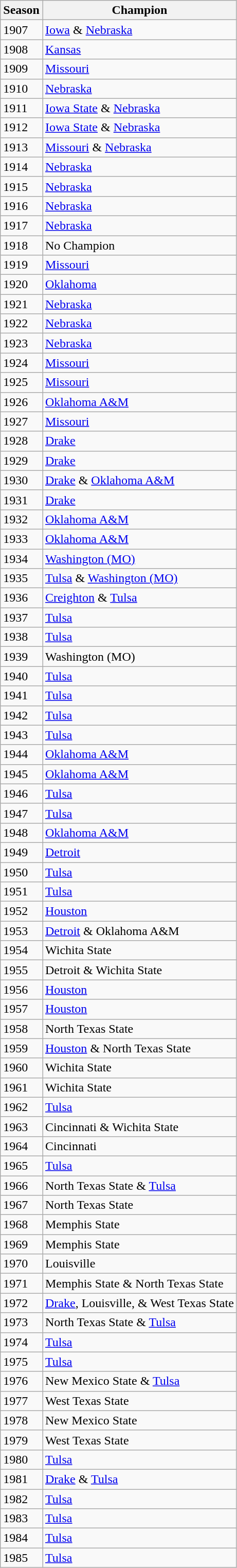<table class="wikitable">
<tr>
<th>Season</th>
<th>Champion</th>
</tr>
<tr>
<td>1907</td>
<td><a href='#'>Iowa</a> & <a href='#'>Nebraska</a></td>
</tr>
<tr>
<td>1908</td>
<td><a href='#'>Kansas</a></td>
</tr>
<tr>
<td>1909</td>
<td><a href='#'>Missouri</a></td>
</tr>
<tr>
<td>1910</td>
<td><a href='#'>Nebraska</a></td>
</tr>
<tr>
<td>1911</td>
<td><a href='#'>Iowa State</a> & <a href='#'>Nebraska</a></td>
</tr>
<tr>
<td>1912</td>
<td><a href='#'>Iowa State</a> & <a href='#'>Nebraska</a></td>
</tr>
<tr>
<td>1913</td>
<td><a href='#'>Missouri</a> & <a href='#'>Nebraska</a></td>
</tr>
<tr>
<td>1914</td>
<td><a href='#'>Nebraska</a></td>
</tr>
<tr>
<td>1915</td>
<td><a href='#'>Nebraska</a></td>
</tr>
<tr>
<td>1916</td>
<td><a href='#'>Nebraska</a></td>
</tr>
<tr>
<td>1917</td>
<td><a href='#'>Nebraska</a></td>
</tr>
<tr>
<td>1918</td>
<td>No Champion</td>
</tr>
<tr>
<td>1919</td>
<td><a href='#'>Missouri</a></td>
</tr>
<tr>
<td>1920</td>
<td><a href='#'>Oklahoma</a></td>
</tr>
<tr>
<td>1921</td>
<td><a href='#'>Nebraska</a></td>
</tr>
<tr>
<td>1922</td>
<td><a href='#'>Nebraska</a></td>
</tr>
<tr>
<td>1923</td>
<td><a href='#'>Nebraska</a></td>
</tr>
<tr>
<td>1924</td>
<td><a href='#'>Missouri</a></td>
</tr>
<tr>
<td>1925</td>
<td><a href='#'>Missouri</a></td>
</tr>
<tr>
<td>1926</td>
<td><a href='#'>Oklahoma A&M</a></td>
</tr>
<tr>
<td>1927</td>
<td><a href='#'>Missouri</a></td>
</tr>
<tr>
<td>1928</td>
<td><a href='#'>Drake</a></td>
</tr>
<tr>
<td>1929</td>
<td><a href='#'>Drake</a></td>
</tr>
<tr>
<td>1930</td>
<td><a href='#'>Drake</a> & <a href='#'>Oklahoma A&M</a></td>
</tr>
<tr>
<td>1931</td>
<td><a href='#'>Drake</a></td>
</tr>
<tr>
<td>1932</td>
<td><a href='#'>Oklahoma A&M</a></td>
</tr>
<tr>
<td>1933</td>
<td><a href='#'>Oklahoma A&M</a></td>
</tr>
<tr>
<td>1934</td>
<td><a href='#'>Washington (MO)</a></td>
</tr>
<tr>
<td>1935</td>
<td><a href='#'>Tulsa</a> & <a href='#'>Washington (MO)</a></td>
</tr>
<tr>
<td>1936</td>
<td><a href='#'>Creighton</a> & <a href='#'>Tulsa</a></td>
</tr>
<tr>
<td>1937</td>
<td><a href='#'>Tulsa</a></td>
</tr>
<tr>
<td>1938</td>
<td><a href='#'>Tulsa</a></td>
</tr>
<tr>
<td>1939</td>
<td>Washington (MO)</td>
</tr>
<tr>
<td>1940</td>
<td><a href='#'>Tulsa</a></td>
</tr>
<tr>
<td>1941</td>
<td><a href='#'>Tulsa</a></td>
</tr>
<tr>
<td>1942</td>
<td><a href='#'>Tulsa</a></td>
</tr>
<tr>
<td>1943</td>
<td><a href='#'>Tulsa</a></td>
</tr>
<tr>
<td>1944</td>
<td><a href='#'>Oklahoma A&M</a></td>
</tr>
<tr>
<td>1945</td>
<td><a href='#'>Oklahoma A&M</a></td>
</tr>
<tr>
<td>1946</td>
<td><a href='#'>Tulsa</a></td>
</tr>
<tr>
<td>1947</td>
<td><a href='#'>Tulsa</a></td>
</tr>
<tr>
<td>1948</td>
<td><a href='#'>Oklahoma A&M</a></td>
</tr>
<tr>
<td>1949</td>
<td><a href='#'>Detroit</a></td>
</tr>
<tr>
<td>1950</td>
<td><a href='#'>Tulsa</a></td>
</tr>
<tr>
<td>1951</td>
<td><a href='#'>Tulsa</a></td>
</tr>
<tr>
<td>1952</td>
<td><a href='#'>Houston</a></td>
</tr>
<tr>
<td>1953</td>
<td><a href='#'>Detroit</a> & Oklahoma A&M</td>
</tr>
<tr>
<td>1954</td>
<td>Wichita State</td>
</tr>
<tr>
<td>1955</td>
<td>Detroit & Wichita State</td>
</tr>
<tr>
<td>1956</td>
<td><a href='#'>Houston</a></td>
</tr>
<tr>
<td>1957</td>
<td><a href='#'>Houston</a></td>
</tr>
<tr>
<td>1958</td>
<td>North Texas State</td>
</tr>
<tr>
<td>1959</td>
<td><a href='#'>Houston</a> & North Texas State</td>
</tr>
<tr>
<td>1960</td>
<td>Wichita State</td>
</tr>
<tr>
<td>1961</td>
<td>Wichita State</td>
</tr>
<tr>
<td>1962</td>
<td><a href='#'>Tulsa</a></td>
</tr>
<tr>
<td>1963</td>
<td>Cincinnati & Wichita State</td>
</tr>
<tr>
<td>1964</td>
<td>Cincinnati</td>
</tr>
<tr>
<td>1965</td>
<td><a href='#'>Tulsa</a></td>
</tr>
<tr>
<td>1966</td>
<td>North Texas State & <a href='#'>Tulsa</a></td>
</tr>
<tr>
<td>1967</td>
<td>North Texas State</td>
</tr>
<tr>
<td>1968</td>
<td>Memphis State</td>
</tr>
<tr>
<td>1969</td>
<td>Memphis State</td>
</tr>
<tr>
<td>1970</td>
<td>Louisville</td>
</tr>
<tr>
<td>1971</td>
<td>Memphis State & North Texas State</td>
</tr>
<tr>
<td>1972</td>
<td><a href='#'>Drake</a>, Louisville, & West Texas State</td>
</tr>
<tr>
<td>1973</td>
<td>North Texas State & <a href='#'>Tulsa</a></td>
</tr>
<tr>
<td>1974</td>
<td><a href='#'>Tulsa</a></td>
</tr>
<tr>
<td>1975</td>
<td><a href='#'>Tulsa</a></td>
</tr>
<tr>
<td>1976</td>
<td>New Mexico State & <a href='#'>Tulsa</a></td>
</tr>
<tr>
<td>1977</td>
<td>West Texas State</td>
</tr>
<tr>
<td>1978</td>
<td>New Mexico State</td>
</tr>
<tr>
<td>1979</td>
<td>West Texas State</td>
</tr>
<tr>
<td>1980</td>
<td><a href='#'>Tulsa</a></td>
</tr>
<tr>
<td>1981</td>
<td><a href='#'>Drake</a> & <a href='#'>Tulsa</a></td>
</tr>
<tr>
<td>1982</td>
<td><a href='#'>Tulsa</a></td>
</tr>
<tr>
<td>1983</td>
<td><a href='#'>Tulsa</a></td>
</tr>
<tr>
<td>1984</td>
<td><a href='#'>Tulsa</a></td>
</tr>
<tr>
<td>1985</td>
<td><a href='#'>Tulsa</a></td>
</tr>
</table>
